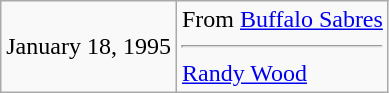<table class="wikitable">
<tr>
<td>January 18, 1995</td>
<td valign="top">From <a href='#'>Buffalo Sabres</a><hr><a href='#'>Randy Wood</a></td>
</tr>
</table>
